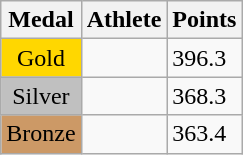<table class="wikitable">
<tr>
<th>Medal</th>
<th>Athlete</th>
<th>Points</th>
</tr>
<tr>
<td style="text-align:center;background-color:gold;">Gold</td>
<td></td>
<td>396.3</td>
</tr>
<tr>
<td style="text-align:center;background-color:silver;">Silver</td>
<td></td>
<td>368.3</td>
</tr>
<tr>
<td style="text-align:center;background-color:#CC9966;">Bronze</td>
<td></td>
<td>363.4</td>
</tr>
</table>
